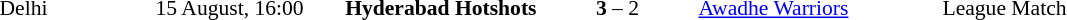<table style="font-size:90%">
<tr>
<td width=100>Delhi</td>
<td width=100>15 August, 16:00</td>
<td width=150 align=right><strong>Hyderabad Hotshots</strong></td>
<td width=100 align=center><strong>3</strong> – 2</td>
<td width=150><a href='#'>Awadhe Warriors</a></td>
<td width=100 align=center>League Match</td>
</tr>
</table>
